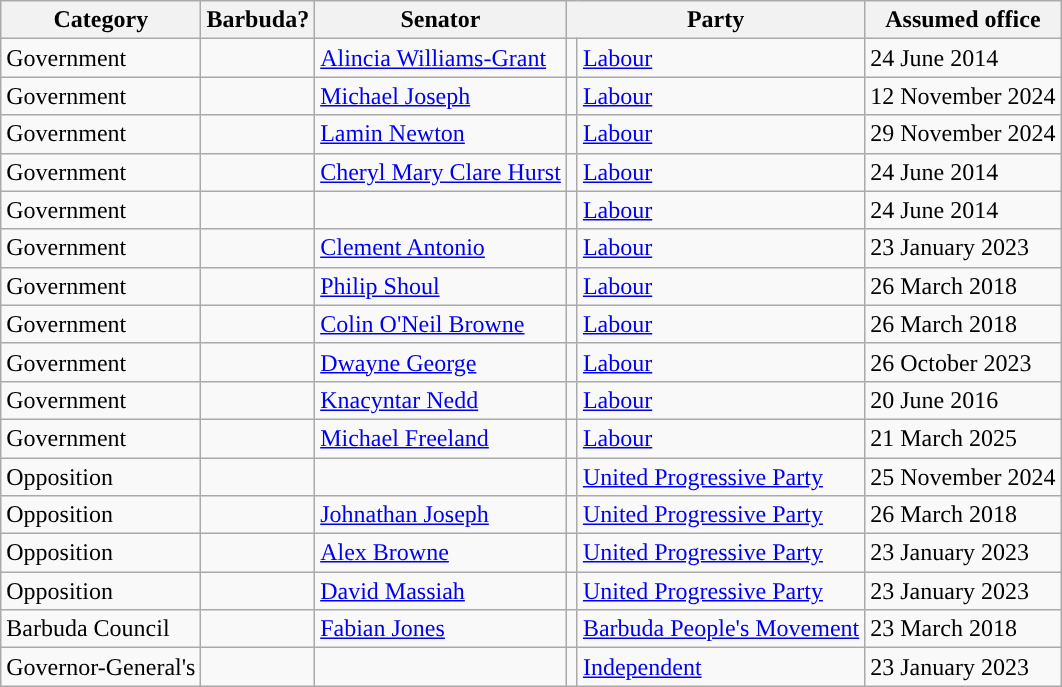<table class="wikitable">
<tr>
<th>Category</th>
<th>Barbuda?</th>
<th>Senator</th>
<th colspan="2">Party</th>
<th>Assumed office</th>
</tr>
<tr>
<td>Government</td>
<td></td>
<td><a href='#'>Alincia Williams-Grant</a></td>
<td style="background-color:"></td>
<td><a href='#'>Labour</a></td>
<td>24 June 2014</td>
</tr>
<tr>
<td>Government</td>
<td></td>
<td><a href='#'>Michael Joseph</a></td>
<td style="background-color:"></td>
<td><a href='#'>Labour</a></td>
<td>12 November 2024</td>
</tr>
<tr>
<td>Government</td>
<td></td>
<td><a href='#'>Lamin Newton</a></td>
<td style="background-color:"></td>
<td><a href='#'>Labour</a></td>
<td>29 November 2024</td>
</tr>
<tr>
<td>Government</td>
<td></td>
<td><a href='#'>Cheryl Mary Clare Hurst</a></td>
<td style="background-color:"></td>
<td><a href='#'>Labour</a></td>
<td>24 June 2014</td>
</tr>
<tr>
<td>Government</td>
<td></td>
<td></td>
<td style="background-color:"></td>
<td><a href='#'>Labour</a></td>
<td>24 June 2014</td>
</tr>
<tr>
<td>Government</td>
<td></td>
<td><a href='#'>Clement Antonio</a></td>
<td style="background-color:"></td>
<td><a href='#'>Labour</a></td>
<td>23 January 2023</td>
</tr>
<tr>
<td>Government</td>
<td></td>
<td><a href='#'>Philip Shoul</a></td>
<td style="background-color:"></td>
<td><a href='#'>Labour</a></td>
<td>26 March 2018</td>
</tr>
<tr>
<td>Government</td>
<td></td>
<td><a href='#'>Colin O'Neil Browne</a></td>
<td style="background-color:"></td>
<td><a href='#'>Labour</a></td>
<td>26 March 2018</td>
</tr>
<tr>
<td>Government</td>
<td></td>
<td><a href='#'>Dwayne George</a></td>
<td style="background-color:"></td>
<td><a href='#'>Labour</a></td>
<td>26 October 2023</td>
</tr>
<tr>
<td>Government</td>
<td></td>
<td><a href='#'>Knacyntar Nedd</a></td>
<td style="background-color:"></td>
<td><a href='#'>Labour</a></td>
<td>20 June 2016</td>
</tr>
<tr>
<td>Government</td>
<td></td>
<td><a href='#'>Michael Freeland</a></td>
<td style="background-color:"></td>
<td><a href='#'>Labour</a></td>
<td>21 March 2025</td>
</tr>
<tr>
<td>Opposition</td>
<td></td>
<td></td>
<td style="background-color:"></td>
<td><a href='#'>United Progressive Party</a></td>
<td>25 November 2024</td>
</tr>
<tr>
<td>Opposition</td>
<td></td>
<td><a href='#'>Johnathan Joseph</a></td>
<td style="background-color:"></td>
<td><a href='#'>United Progressive Party</a></td>
<td>26 March 2018</td>
</tr>
<tr>
<td>Opposition</td>
<td></td>
<td><a href='#'>Alex Browne</a></td>
<td style="background-color:"></td>
<td><a href='#'>United Progressive Party</a></td>
<td>23 January 2023</td>
</tr>
<tr>
<td>Opposition</td>
<td></td>
<td><a href='#'>David Massiah</a></td>
<td style="background-color:"></td>
<td><a href='#'>United Progressive Party</a></td>
<td>23 January 2023</td>
</tr>
<tr>
<td>Barbuda Council</td>
<td></td>
<td><a href='#'>Fabian Jones</a></td>
<td style="background-color:"></td>
<td><a href='#'>Barbuda People's Movement</a></td>
<td>23 March 2018</td>
</tr>
<tr>
<td>Governor-General's</td>
<td></td>
<td></td>
<td style="background-color:"></td>
<td><a href='#'>Independent</a></td>
<td>23 January 2023</td>
</tr>
</table>
